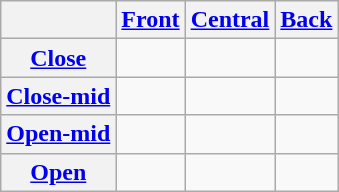<table class=wikitable style=text-align:center>
<tr>
<th></th>
<th><a href='#'>Front</a></th>
<th><a href='#'>Central</a></th>
<th><a href='#'>Back</a></th>
</tr>
<tr>
<th><a href='#'>Close</a></th>
<td></td>
<td></td>
<td></td>
</tr>
<tr>
<th><a href='#'>Close-mid</a></th>
<td></td>
<td></td>
<td></td>
</tr>
<tr>
<th><a href='#'>Open-mid</a></th>
<td></td>
<td></td>
<td></td>
</tr>
<tr>
<th><a href='#'>Open</a></th>
<td></td>
<td></td>
<td></td>
</tr>
</table>
